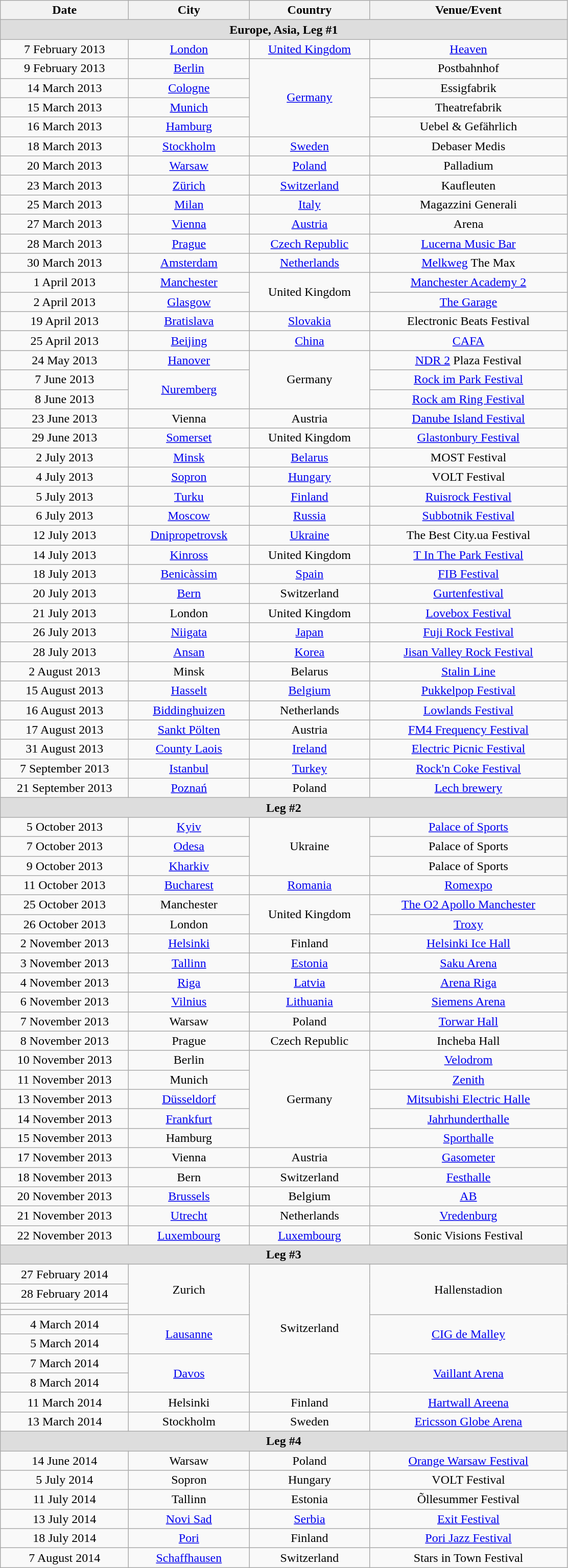<table class="wikitable" style="text-align:center;">
<tr>
<th width="160">Date</th>
<th width="150">City</th>
<th width="150">Country</th>
<th width="250">Venue/Event</th>
</tr>
<tr bgcolor="#DDDDDD">
<td colspan="4"><strong>Europe, Asia, Leg #1</strong></td>
</tr>
<tr>
<td>7 February 2013</td>
<td><a href='#'>London</a></td>
<td><a href='#'>United Kingdom</a></td>
<td><a href='#'>Heaven</a></td>
</tr>
<tr>
<td>9 February 2013</td>
<td><a href='#'>Berlin</a></td>
<td rowspan="4"><a href='#'>Germany</a></td>
<td>Postbahnhof</td>
</tr>
<tr>
<td>14 March 2013</td>
<td><a href='#'>Cologne</a></td>
<td>Essigfabrik</td>
</tr>
<tr>
<td>15 March 2013</td>
<td><a href='#'>Munich</a></td>
<td>Theatrefabrik</td>
</tr>
<tr>
<td>16 March 2013</td>
<td><a href='#'>Hamburg</a></td>
<td>Uebel & Gefährlich</td>
</tr>
<tr>
<td>18 March 2013</td>
<td><a href='#'>Stockholm</a></td>
<td><a href='#'>Sweden</a></td>
<td>Debaser Medis</td>
</tr>
<tr>
<td>20 March 2013</td>
<td><a href='#'>Warsaw</a></td>
<td><a href='#'>Poland</a></td>
<td>Palladium</td>
</tr>
<tr>
<td>23 March 2013</td>
<td><a href='#'>Zürich</a></td>
<td><a href='#'>Switzerland</a></td>
<td>Kaufleuten</td>
</tr>
<tr>
<td>25 March 2013</td>
<td><a href='#'>Milan</a></td>
<td><a href='#'>Italy</a></td>
<td>Magazzini Generali</td>
</tr>
<tr>
<td>27 March 2013</td>
<td><a href='#'>Vienna</a></td>
<td><a href='#'>Austria</a></td>
<td>Arena</td>
</tr>
<tr>
<td>28 March 2013</td>
<td><a href='#'>Prague</a></td>
<td><a href='#'>Czech Republic</a></td>
<td><a href='#'>Lucerna Music Bar</a></td>
</tr>
<tr>
<td>30 March 2013</td>
<td><a href='#'>Amsterdam</a></td>
<td><a href='#'>Netherlands</a></td>
<td><a href='#'>Melkweg</a> The Max</td>
</tr>
<tr>
<td>1 April 2013</td>
<td><a href='#'>Manchester</a></td>
<td rowspan="2">United Kingdom</td>
<td><a href='#'>Manchester Academy 2</a></td>
</tr>
<tr>
<td>2 April 2013</td>
<td><a href='#'>Glasgow</a></td>
<td><a href='#'>The Garage</a></td>
</tr>
<tr>
<td>19 April 2013</td>
<td><a href='#'>Bratislava</a></td>
<td><a href='#'>Slovakia</a></td>
<td>Electronic Beats Festival</td>
</tr>
<tr>
<td>25 April 2013</td>
<td><a href='#'>Beijing</a></td>
<td><a href='#'>China</a></td>
<td><a href='#'>CAFA</a></td>
</tr>
<tr>
<td>24 May 2013</td>
<td><a href='#'>Hanover</a></td>
<td rowspan="3">Germany</td>
<td><a href='#'>NDR 2</a> Plaza Festival</td>
</tr>
<tr>
<td>7 June 2013</td>
<td rowspan="2"><a href='#'>Nuremberg</a></td>
<td><a href='#'>Rock im Park Festival</a></td>
</tr>
<tr>
<td>8 June 2013</td>
<td><a href='#'>Rock am Ring Festival</a></td>
</tr>
<tr>
<td>23 June 2013</td>
<td>Vienna</td>
<td>Austria</td>
<td><a href='#'>Danube Island Festival</a></td>
</tr>
<tr>
<td>29 June 2013</td>
<td><a href='#'>Somerset</a></td>
<td>United Kingdom</td>
<td><a href='#'>Glastonbury Festival</a></td>
</tr>
<tr>
<td>2 July 2013</td>
<td><a href='#'>Minsk</a></td>
<td><a href='#'>Belarus</a></td>
<td>MOST Festival</td>
</tr>
<tr>
<td>4 July 2013</td>
<td><a href='#'>Sopron</a></td>
<td><a href='#'>Hungary</a></td>
<td>VOLT Festival</td>
</tr>
<tr>
<td>5 July 2013</td>
<td><a href='#'>Turku</a></td>
<td><a href='#'>Finland</a></td>
<td><a href='#'>Ruisrock Festival</a></td>
</tr>
<tr>
<td>6 July 2013</td>
<td><a href='#'>Moscow</a></td>
<td><a href='#'>Russia</a></td>
<td><a href='#'>Subbotnik Festival</a></td>
</tr>
<tr>
<td>12 July 2013</td>
<td><a href='#'>Dnipropetrovsk</a></td>
<td><a href='#'>Ukraine</a></td>
<td>The Best City.ua Festival</td>
</tr>
<tr>
<td>14 July 2013</td>
<td><a href='#'>Kinross</a></td>
<td>United Kingdom</td>
<td><a href='#'>T In The Park Festival</a></td>
</tr>
<tr>
<td>18 July 2013</td>
<td><a href='#'>Benicàssim</a></td>
<td><a href='#'>Spain</a></td>
<td><a href='#'>FIB Festival</a></td>
</tr>
<tr>
<td>20 July 2013</td>
<td><a href='#'>Bern</a></td>
<td>Switzerland</td>
<td><a href='#'>Gurtenfestival</a></td>
</tr>
<tr>
<td>21 July 2013</td>
<td>London</td>
<td>United Kingdom</td>
<td><a href='#'>Lovebox Festival</a></td>
</tr>
<tr>
<td>26 July 2013</td>
<td><a href='#'>Niigata</a></td>
<td><a href='#'>Japan</a></td>
<td><a href='#'>Fuji Rock Festival</a></td>
</tr>
<tr>
<td>28 July 2013</td>
<td><a href='#'>Ansan</a></td>
<td><a href='#'>Korea</a></td>
<td><a href='#'>Jisan Valley Rock Festival</a></td>
</tr>
<tr>
<td>2 August 2013</td>
<td>Minsk</td>
<td>Belarus</td>
<td><a href='#'>Stalin Line</a></td>
</tr>
<tr>
<td>15 August 2013</td>
<td><a href='#'>Hasselt</a></td>
<td><a href='#'>Belgium</a></td>
<td><a href='#'>Pukkelpop Festival</a></td>
</tr>
<tr>
<td>16 August 2013</td>
<td><a href='#'>Biddinghuizen</a></td>
<td>Netherlands</td>
<td><a href='#'>Lowlands Festival</a></td>
</tr>
<tr>
<td>17 August 2013</td>
<td><a href='#'>Sankt Pölten</a></td>
<td>Austria</td>
<td><a href='#'>FM4 Frequency Festival</a></td>
</tr>
<tr>
<td>31 August 2013</td>
<td><a href='#'>County Laois</a></td>
<td><a href='#'>Ireland</a></td>
<td><a href='#'>Electric Picnic Festival</a></td>
</tr>
<tr>
<td>7 September 2013</td>
<td><a href='#'>Istanbul</a></td>
<td><a href='#'>Turkey</a></td>
<td><a href='#'>Rock'n Coke Festival</a></td>
</tr>
<tr>
<td>21 September 2013</td>
<td><a href='#'>Poznań</a></td>
<td>Poland</td>
<td><a href='#'>Lech brewery</a></td>
</tr>
<tr bgcolor="#DDDDDD">
<td colspan="4"><strong>Leg #2</strong></td>
</tr>
<tr>
<td>5 October 2013</td>
<td><a href='#'>Kyiv</a></td>
<td rowspan="3">Ukraine</td>
<td><a href='#'>Palace of Sports</a></td>
</tr>
<tr>
<td>7 October 2013</td>
<td><a href='#'>Odesa</a></td>
<td>Palace of Sports</td>
</tr>
<tr>
<td>9 October 2013</td>
<td><a href='#'>Kharkiv</a></td>
<td>Palace of Sports</td>
</tr>
<tr>
<td>11 October 2013</td>
<td><a href='#'>Bucharest</a></td>
<td><a href='#'>Romania</a></td>
<td><a href='#'>Romexpo</a></td>
</tr>
<tr>
<td>25 October 2013</td>
<td>Manchester</td>
<td rowspan="2">United Kingdom</td>
<td><a href='#'>The O2 Apollo Manchester</a></td>
</tr>
<tr>
<td>26 October 2013</td>
<td>London</td>
<td><a href='#'>Troxy</a></td>
</tr>
<tr>
<td>2 November 2013</td>
<td><a href='#'>Helsinki</a></td>
<td>Finland</td>
<td><a href='#'>Helsinki Ice Hall</a></td>
</tr>
<tr>
<td>3 November 2013</td>
<td><a href='#'>Tallinn</a></td>
<td><a href='#'>Estonia</a></td>
<td><a href='#'>Saku Arena</a></td>
</tr>
<tr>
<td>4 November 2013</td>
<td><a href='#'>Riga</a></td>
<td><a href='#'>Latvia</a></td>
<td><a href='#'>Arena Riga</a></td>
</tr>
<tr>
<td>6 November 2013</td>
<td><a href='#'>Vilnius</a></td>
<td><a href='#'>Lithuania</a></td>
<td><a href='#'>Siemens Arena</a></td>
</tr>
<tr>
<td>7 November 2013</td>
<td>Warsaw</td>
<td>Poland</td>
<td><a href='#'>Torwar Hall</a></td>
</tr>
<tr>
<td>8 November 2013</td>
<td>Prague</td>
<td>Czech Republic</td>
<td>Incheba Hall</td>
</tr>
<tr>
<td>10 November 2013</td>
<td>Berlin</td>
<td rowspan="5">Germany</td>
<td><a href='#'>Velodrom</a></td>
</tr>
<tr>
<td>11 November 2013</td>
<td>Munich</td>
<td><a href='#'>Zenith</a></td>
</tr>
<tr>
<td>13 November 2013</td>
<td><a href='#'>Düsseldorf</a></td>
<td><a href='#'>Mitsubishi Electric Halle</a></td>
</tr>
<tr>
<td>14 November 2013</td>
<td><a href='#'>Frankfurt</a></td>
<td><a href='#'>Jahrhunderthalle</a></td>
</tr>
<tr>
<td>15 November 2013</td>
<td>Hamburg</td>
<td><a href='#'>Sporthalle</a></td>
</tr>
<tr>
<td>17 November 2013</td>
<td>Vienna</td>
<td>Austria</td>
<td><a href='#'>Gasometer</a></td>
</tr>
<tr>
<td>18 November 2013</td>
<td>Bern</td>
<td>Switzerland</td>
<td><a href='#'>Festhalle</a></td>
</tr>
<tr>
<td>20 November 2013</td>
<td><a href='#'>Brussels</a></td>
<td>Belgium</td>
<td><a href='#'>AB</a></td>
</tr>
<tr>
<td>21 November 2013</td>
<td><a href='#'>Utrecht</a></td>
<td>Netherlands</td>
<td><a href='#'>Vredenburg</a></td>
</tr>
<tr>
<td>22 November 2013</td>
<td><a href='#'>Luxembourg</a></td>
<td><a href='#'>Luxembourg</a></td>
<td>Sonic Visions Festival</td>
</tr>
<tr bgcolor="#DDDDDD">
<td colspan="4"><strong>Leg #3</strong></td>
</tr>
<tr>
<td>27 February 2014</td>
<td rowspan="4">Zurich</td>
<td rowspan="8">Switzerland</td>
<td rowspan="4">Hallenstadion</td>
</tr>
<tr>
<td>28 February 2014</td>
</tr>
<tr>
<td></td>
</tr>
<tr>
<td></td>
</tr>
<tr>
<td>4 March 2014</td>
<td rowspan="2"><a href='#'>Lausanne</a></td>
<td rowspan="2"><a href='#'>CIG de Malley</a></td>
</tr>
<tr>
<td>5 March 2014</td>
</tr>
<tr>
<td>7 March 2014</td>
<td rowspan="2"><a href='#'>Davos</a></td>
<td rowspan="2"><a href='#'>Vaillant Arena</a></td>
</tr>
<tr>
<td>8 March 2014</td>
</tr>
<tr>
<td>11 March 2014</td>
<td>Helsinki</td>
<td>Finland</td>
<td><a href='#'>Hartwall Areena</a></td>
</tr>
<tr>
<td>13 March 2014</td>
<td>Stockholm</td>
<td>Sweden</td>
<td><a href='#'>Ericsson Globe Arena</a></td>
</tr>
<tr bgcolor="#DDDDDD">
<td colspan="4"><strong>Leg #4</strong></td>
</tr>
<tr>
<td>14 June 2014</td>
<td>Warsaw</td>
<td>Poland</td>
<td><a href='#'>Orange Warsaw Festival</a></td>
</tr>
<tr>
<td>5 July 2014</td>
<td>Sopron</td>
<td>Hungary</td>
<td>VOLT Festival</td>
</tr>
<tr>
<td>11 July 2014</td>
<td>Tallinn</td>
<td>Estonia</td>
<td>Õllesummer Festival</td>
</tr>
<tr>
<td>13 July 2014</td>
<td><a href='#'>Novi Sad</a></td>
<td><a href='#'>Serbia</a></td>
<td><a href='#'>Exit Festival</a></td>
</tr>
<tr>
<td>18 July 2014</td>
<td><a href='#'>Pori</a></td>
<td>Finland</td>
<td><a href='#'>Pori Jazz Festival</a></td>
</tr>
<tr>
<td>7 August 2014</td>
<td><a href='#'>Schaffhausen</a></td>
<td>Switzerland</td>
<td>Stars in Town Festival</td>
</tr>
</table>
